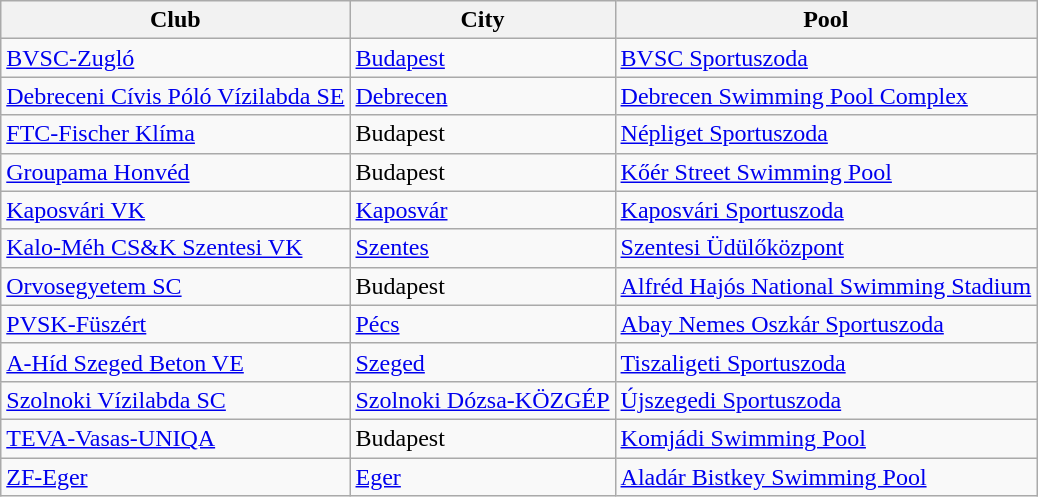<table class="wikitable sortable">
<tr>
<th>Club</th>
<th>City</th>
<th>Pool</th>
</tr>
<tr>
<td><a href='#'>BVSC-Zugló</a></td>
<td><a href='#'>Budapest</a></td>
<td><a href='#'>BVSC Sportuszoda</a></td>
</tr>
<tr>
<td><a href='#'>Debreceni Cívis Póló Vízilabda SE</a></td>
<td><a href='#'>Debrecen</a></td>
<td><a href='#'>Debrecen Swimming Pool Complex</a></td>
</tr>
<tr>
<td><a href='#'>FTC-Fischer Klíma</a></td>
<td>Budapest</td>
<td><a href='#'>Népliget Sportuszoda</a></td>
</tr>
<tr>
<td><a href='#'>Groupama Honvéd</a></td>
<td>Budapest</td>
<td><a href='#'>Kőér Street Swimming Pool</a></td>
</tr>
<tr>
<td><a href='#'>Kaposvári VK</a></td>
<td><a href='#'>Kaposvár</a></td>
<td><a href='#'>Kaposvári Sportuszoda</a></td>
</tr>
<tr>
<td><a href='#'>Kalo-Méh CS&K Szentesi VK</a></td>
<td><a href='#'>Szentes</a></td>
<td><a href='#'>Szentesi Üdülőközpont</a></td>
</tr>
<tr>
<td><a href='#'>Orvosegyetem SC</a></td>
<td>Budapest</td>
<td><a href='#'>Alfréd Hajós National Swimming Stadium</a></td>
</tr>
<tr>
<td><a href='#'>PVSK-Füszért</a></td>
<td><a href='#'>Pécs</a></td>
<td><a href='#'>Abay Nemes Oszkár Sportuszoda</a></td>
</tr>
<tr>
<td><a href='#'>A-Híd Szeged Beton VE</a></td>
<td><a href='#'>Szeged</a></td>
<td><a href='#'>Tiszaligeti Sportuszoda</a></td>
</tr>
<tr>
<td><a href='#'>Szolnoki Vízilabda SC</a></td>
<td><a href='#'>Szolnoki Dózsa-KÖZGÉP</a></td>
<td><a href='#'>Újszegedi Sportuszoda</a></td>
</tr>
<tr>
<td><a href='#'>TEVA-Vasas-UNIQA</a></td>
<td>Budapest</td>
<td><a href='#'>Komjádi Swimming Pool</a></td>
</tr>
<tr>
<td><a href='#'>ZF-Eger</a></td>
<td><a href='#'>Eger</a></td>
<td><a href='#'>Aladár Bistkey Swimming Pool</a></td>
</tr>
</table>
